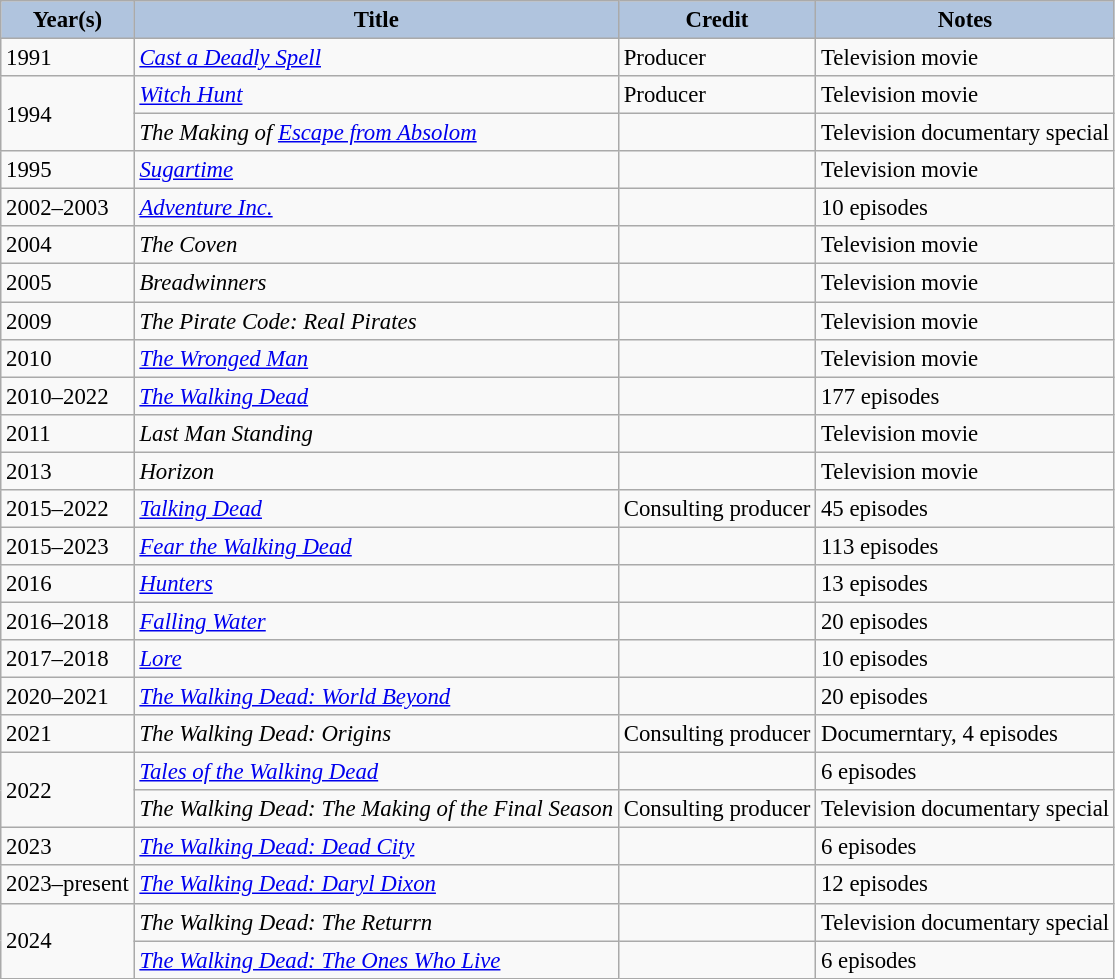<table class="wikitable" style="font-size:95%;">
<tr>
<th style="background:#B0C4DE;">Year(s)</th>
<th style="background:#B0C4DE;">Title</th>
<th style="background:#B0C4DE;">Credit</th>
<th style="background:#B0C4DE;">Notes</th>
</tr>
<tr>
<td>1991</td>
<td><em><a href='#'>Cast a Deadly Spell</a></em></td>
<td>Producer</td>
<td>Television movie</td>
</tr>
<tr>
<td rowspan="2">1994</td>
<td><em><a href='#'>Witch Hunt</a></em></td>
<td>Producer</td>
<td>Television movie</td>
</tr>
<tr>
<td><em>The Making of <a href='#'>Escape from Absolom</a></em></td>
<td></td>
<td>Television documentary special</td>
</tr>
<tr>
<td>1995</td>
<td><em><a href='#'>Sugartime</a></em></td>
<td></td>
<td>Television movie</td>
</tr>
<tr>
<td>2002–2003</td>
<td><em><a href='#'>Adventure Inc.</a></em></td>
<td></td>
<td>10 episodes</td>
</tr>
<tr>
<td>2004</td>
<td><em>The Coven</em></td>
<td></td>
<td>Television movie</td>
</tr>
<tr>
<td>2005</td>
<td><em>Breadwinners</em></td>
<td></td>
<td>Television movie</td>
</tr>
<tr>
<td>2009</td>
<td><em>The Pirate Code: Real Pirates</em></td>
<td></td>
<td>Television movie</td>
</tr>
<tr>
<td>2010</td>
<td><em><a href='#'>The Wronged Man</a></em></td>
<td></td>
<td>Television movie</td>
</tr>
<tr>
<td>2010–2022</td>
<td><em><a href='#'>The Walking Dead</a></em></td>
<td></td>
<td>177 episodes</td>
</tr>
<tr>
<td>2011</td>
<td><em>Last Man Standing</em></td>
<td></td>
<td>Television movie</td>
</tr>
<tr>
<td>2013</td>
<td><em>Horizon</em></td>
<td></td>
<td>Television movie</td>
</tr>
<tr>
<td>2015–2022</td>
<td><em><a href='#'>Talking Dead</a></em></td>
<td>Consulting producer</td>
<td>45 episodes</td>
</tr>
<tr>
<td>2015–2023</td>
<td><em><a href='#'>Fear the Walking Dead</a></em></td>
<td></td>
<td>113 episodes</td>
</tr>
<tr>
<td>2016</td>
<td><em><a href='#'>Hunters</a></em></td>
<td></td>
<td>13 episodes</td>
</tr>
<tr>
<td>2016–2018</td>
<td><em><a href='#'>Falling Water</a></em></td>
<td></td>
<td>20 episodes</td>
</tr>
<tr>
<td>2017–2018</td>
<td><em><a href='#'>Lore</a></em></td>
<td></td>
<td>10 episodes</td>
</tr>
<tr>
<td>2020–2021</td>
<td><em><a href='#'>The Walking Dead: World Beyond</a></em></td>
<td></td>
<td>20 episodes</td>
</tr>
<tr>
<td>2021</td>
<td><em>The Walking Dead: Origins</em></td>
<td>Consulting producer</td>
<td>Documerntary, 4 episodes</td>
</tr>
<tr>
<td rowspan="2">2022</td>
<td><em><a href='#'>Tales of the Walking Dead</a></em></td>
<td></td>
<td>6 episodes</td>
</tr>
<tr>
<td><em>The Walking Dead:</em> <em>The Making of the Final Season</em></td>
<td>Consulting producer</td>
<td>Television documentary special</td>
</tr>
<tr>
<td>2023</td>
<td><em><a href='#'>The Walking Dead: Dead City</a></em></td>
<td></td>
<td>6 episodes</td>
</tr>
<tr>
<td>2023–present</td>
<td><em><a href='#'>The Walking Dead: Daryl Dixon</a></em></td>
<td></td>
<td>12 episodes</td>
</tr>
<tr>
<td rowspan="2">2024</td>
<td><em>The Walking Dead:</em> <em>The Returrn</em></td>
<td></td>
<td>Television documentary special</td>
</tr>
<tr>
<td><em><a href='#'>The Walking Dead: The Ones Who Live</a></em></td>
<td></td>
<td>6 episodes</td>
</tr>
</table>
